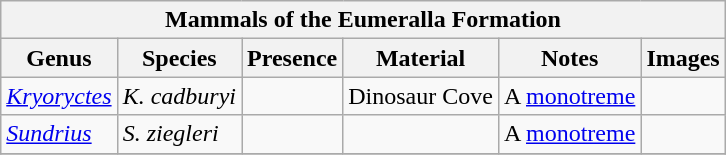<table class="wikitable" align="center">
<tr>
<th colspan="6" align="center"><strong>Mammals of the Eumeralla Formation</strong></th>
</tr>
<tr>
<th>Genus</th>
<th>Species</th>
<th>Presence</th>
<th>Material</th>
<th>Notes</th>
<th>Images</th>
</tr>
<tr>
<td><em><a href='#'>Kryoryctes</a></em></td>
<td><em>K. cadburyi</em></td>
<td></td>
<td>Dinosaur Cove</td>
<td>A <a href='#'>monotreme</a></td>
<td></td>
</tr>
<tr>
<td><em><a href='#'>Sundrius</a></em></td>
<td><em>S. ziegleri</em></td>
<td></td>
<td></td>
<td>A <a href='#'>monotreme</a></td>
<td></td>
</tr>
<tr>
</tr>
</table>
